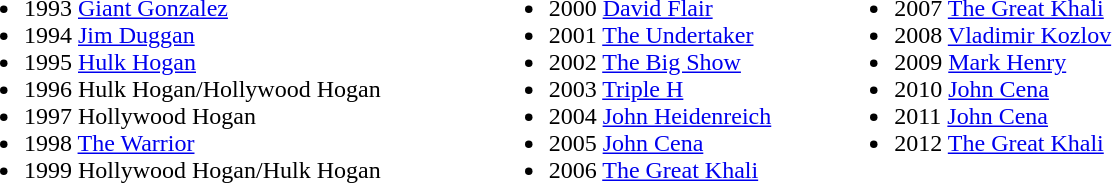<table border="0" cellpadding="2">
<tr valign="top">
<td><br><ul><li>1993 <a href='#'>Giant Gonzalez</a></li><li>1994 <a href='#'>Jim Duggan</a></li><li>1995 <a href='#'>Hulk Hogan</a></li><li>1996 Hulk Hogan/Hollywood Hogan</li><li>1997 Hollywood Hogan</li><li>1998 <a href='#'>The Warrior</a></li><li>1999 Hollywood Hogan/Hulk Hogan</li></ul></td>
<td width="60"></td>
<td valign="top"><br><ul><li>2000 <a href='#'>David Flair</a></li><li>2001 <a href='#'>The Undertaker</a></li><li>2002 <a href='#'>The Big Show</a></li><li>2003 <a href='#'>Triple H</a></li><li>2004 <a href='#'>John Heidenreich</a></li><li>2005 <a href='#'>John Cena</a></li><li>2006 <a href='#'>The Great Khali</a></li></ul></td>
<td width="30"></td>
<td valign="top"><br><ul><li>2007 <a href='#'>The Great Khali</a></li><li>2008 <a href='#'>Vladimir Kozlov</a></li><li>2009 <a href='#'>Mark Henry</a></li><li>2010 <a href='#'>John Cena</a></li><li>2011 <a href='#'>John Cena</a></li><li>2012 <a href='#'>The Great Khali</a></li></ul></td>
</tr>
</table>
